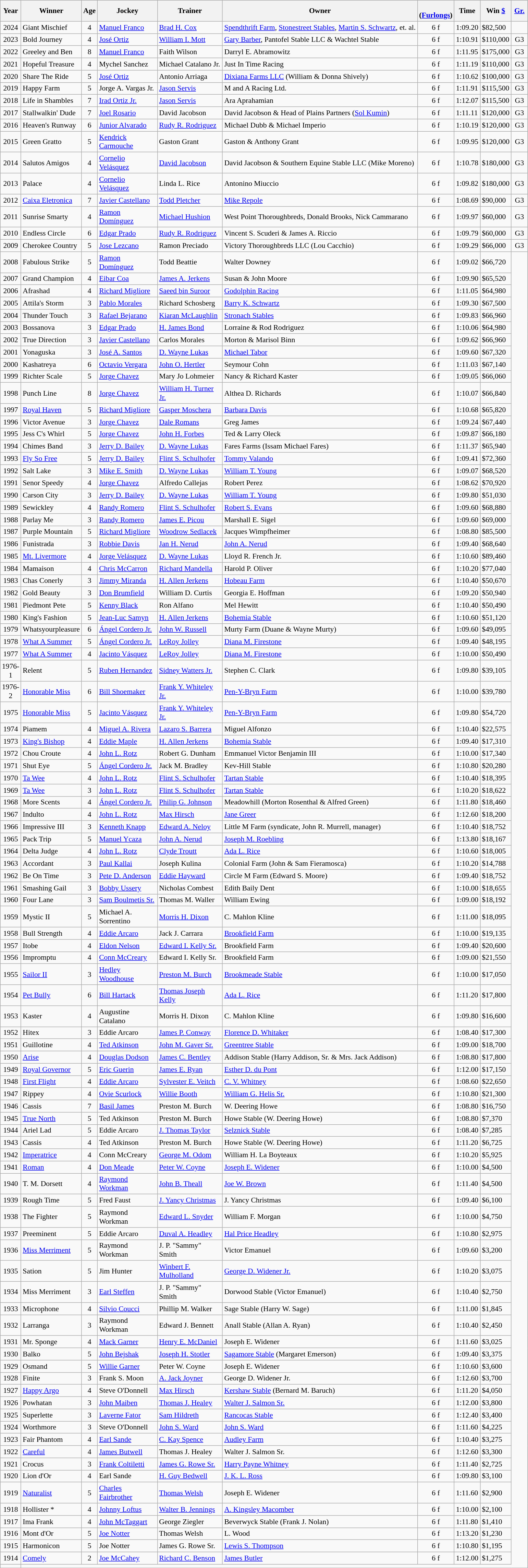<table class="wikitable sortable" style="font-size:90%">
<tr>
<th style="width:30px">Year</th>
<th style="width:110px">Winner</th>
<th style="width:20px">Age</th>
<th style="width:110px">Jockey</th>
<th style="width:120px">Trainer</th>
<th>Owner<br></th>
<th style="width:25px"><br> <span>(<a href='#'>Furlongs</a>)</span></th>
<th style="width:25px">Time</th>
<th style="width:35px">Win <a href='#'>$</a></th>
<th style="width:25px"><a href='#'>Gr.</a></th>
</tr>
<tr>
<td align=center>2024</td>
<td>Giant Mischief</td>
<td align=center>4</td>
<td><a href='#'>Manuel Franco</a></td>
<td><a href='#'>Brad H. Cox</a></td>
<td><a href='#'>Spendthrift Farm</a>, <a href='#'>Stonestreet Stables</a>, <a href='#'>Martin S. Schwartz</a>, et. al.</td>
<td align=center>6 f</td>
<td>1:09.20</td>
<td>$82,500</td>
<td align=center></td>
</tr>
<tr>
<td align=center>2023</td>
<td>Bold Journey</td>
<td align=center>4</td>
<td><a href='#'>José Ortiz</a></td>
<td><a href='#'>William I. Mott</a></td>
<td><a href='#'>Gary Barber</a>, Pantofel Stable LLC & Wachtel Stable</td>
<td align=center>6 f</td>
<td>1:10.91</td>
<td>$110,000</td>
<td align=center>G3</td>
</tr>
<tr>
<td align=center>2022</td>
<td>Greeley and Ben</td>
<td align=center>8</td>
<td><a href='#'>Manuel Franco</a></td>
<td>Faith Wilson</td>
<td>Darryl E. Abramowitz</td>
<td align=center>6 f</td>
<td>1:11.95</td>
<td>$175,000</td>
<td align=center>G3</td>
</tr>
<tr>
<td align=center>2021</td>
<td>Hopeful Treasure</td>
<td align=center>4</td>
<td>Mychel Sanchez</td>
<td>Michael Catalano Jr.</td>
<td>Just In Time Racing</td>
<td align=center>6 f</td>
<td>1:11.19</td>
<td>$110,000</td>
<td align=center>G3</td>
</tr>
<tr>
<td align=center>2020</td>
<td>Share The Ride</td>
<td align=center>5</td>
<td><a href='#'>José Ortiz</a></td>
<td>Antonio Arriaga</td>
<td><a href='#'>Dixiana Farms LLC</a> (William & Donna Shively)</td>
<td align=center>6 f</td>
<td>1:10.62</td>
<td>$100,000</td>
<td align=center>G3</td>
</tr>
<tr>
<td align=center>2019</td>
<td>Happy Farm</td>
<td align=center>5</td>
<td>Jorge A. Vargas Jr.</td>
<td><a href='#'>Jason Servis</a></td>
<td>M and A Racing Ltd.</td>
<td align=center>6 f</td>
<td>1:11.91</td>
<td>$115,500</td>
<td align=center>G3</td>
</tr>
<tr>
<td align=center>2018</td>
<td>Life in Shambles</td>
<td align=center>7</td>
<td><a href='#'>Irad Ortiz Jr.</a></td>
<td><a href='#'>Jason Servis</a></td>
<td>Ara Aprahamian</td>
<td align=center>6 f</td>
<td>1:12.07</td>
<td>$115,500</td>
<td align=center>G3</td>
</tr>
<tr>
<td align=center>2017</td>
<td>Stallwalkin' Dude</td>
<td align=center>7</td>
<td><a href='#'>Joel Rosario</a></td>
<td>David Jacobson</td>
<td>David Jacobson & Head of Plains Partners (<a href='#'>Sol Kumin</a>)</td>
<td align=center>6 f</td>
<td>1:11.11</td>
<td>$120,000</td>
<td align=center>G3</td>
</tr>
<tr>
<td align=center>2016</td>
<td>Heaven's Runway</td>
<td align=center>6</td>
<td><a href='#'>Junior Alvarado</a></td>
<td><a href='#'>Rudy R. Rodriguez</a></td>
<td>Michael Dubb & Michael Imperio</td>
<td align=center>6 f</td>
<td>1:10.19</td>
<td>$120,000</td>
<td align=center>G3</td>
</tr>
<tr>
<td align=center>2015</td>
<td>Green Gratto</td>
<td align=center>5</td>
<td><a href='#'>Kendrick Carmouche</a></td>
<td>Gaston Grant</td>
<td>Gaston & Anthony Grant</td>
<td align=center>6 f</td>
<td>1:09.95</td>
<td>$120,000</td>
<td align=center>G3</td>
</tr>
<tr>
<td align=center>2014</td>
<td>Salutos Amigos</td>
<td align=center>4</td>
<td><a href='#'>Cornelio Velásquez</a></td>
<td><a href='#'>David Jacobson</a></td>
<td>David Jacobson & Southern Equine Stable LLC (Mike Moreno)</td>
<td align=center>6 f</td>
<td>1:10.78</td>
<td>$180,000</td>
<td align=center>G3</td>
</tr>
<tr>
<td align=center>2013</td>
<td>Palace</td>
<td align=center>4</td>
<td><a href='#'>Cornelio Velásquez</a></td>
<td>Linda L. Rice</td>
<td>Antonino Miuccio</td>
<td align=center>6 f</td>
<td>1:09.82</td>
<td>$180,000</td>
<td align=center>G3</td>
</tr>
<tr>
<td align=center>2012</td>
<td><a href='#'>Caixa Eletronica</a></td>
<td align=center>7</td>
<td><a href='#'>Javier Castellano</a></td>
<td><a href='#'>Todd Pletcher</a></td>
<td><a href='#'>Mike Repole</a></td>
<td align=center>6 f</td>
<td>1:08.69</td>
<td>$90,000</td>
<td align=center>G3</td>
</tr>
<tr>
<td align=center>2011</td>
<td>Sunrise Smarty</td>
<td align=center>4</td>
<td><a href='#'>Ramon Domínguez</a></td>
<td><a href='#'>Michael Hushion</a></td>
<td>West Point Thoroughbreds, Donald Brooks, Nick Cammarano</td>
<td align=center>6 f</td>
<td>1:09.97</td>
<td>$60,000</td>
<td align=center>G3</td>
</tr>
<tr>
<td align=center>2010</td>
<td>Endless Circle</td>
<td align=center>6</td>
<td><a href='#'>Edgar Prado</a></td>
<td><a href='#'>Rudy R. Rodriguez</a></td>
<td>Vincent S. Scuderi & James A. Riccio</td>
<td align=center>6 f</td>
<td>1:09.79</td>
<td>$60,000</td>
<td align=center>G3</td>
</tr>
<tr>
<td align=center>2009</td>
<td>Cherokee Country</td>
<td align=center>5</td>
<td><a href='#'>Jose Lezcano</a></td>
<td>Ramon Preciado</td>
<td>Victory Thoroughbreds LLC (Lou Cacchio)</td>
<td align=center>6 f</td>
<td>1:09.29</td>
<td>$66,000</td>
<td align=center>G3</td>
</tr>
<tr>
<td align=center>2008</td>
<td>Fabulous Strike</td>
<td align=center>5</td>
<td><a href='#'>Ramon Domínguez</a></td>
<td>Todd Beattie</td>
<td>Walter Downey</td>
<td align=center>6 f</td>
<td>1:09.02</td>
<td>$66,720</td>
</tr>
<tr>
<td align=center>2007</td>
<td>Grand Champion</td>
<td align=center>4</td>
<td><a href='#'>Eibar Coa</a></td>
<td><a href='#'>James A. Jerkens</a></td>
<td>Susan & John Moore</td>
<td align=center>6 f</td>
<td>1:09.90</td>
<td>$65,520</td>
</tr>
<tr>
<td align=center>2006</td>
<td>Afrashad</td>
<td align=center>4</td>
<td><a href='#'>Richard Migliore</a></td>
<td><a href='#'>Saeed bin Suroor</a></td>
<td><a href='#'>Godolphin Racing</a></td>
<td align=center>6 f</td>
<td>1:11.05</td>
<td>$64,980</td>
</tr>
<tr>
<td align=center>2005</td>
<td>Attila's Storm</td>
<td align=center>3</td>
<td><a href='#'>Pablo Morales</a></td>
<td>Richard Schosberg</td>
<td><a href='#'>Barry K. Schwartz</a></td>
<td align=center>6 f</td>
<td>1:09.30</td>
<td>$67,500</td>
</tr>
<tr>
<td align=center>2004</td>
<td>Thunder Touch</td>
<td align=center>3</td>
<td><a href='#'>Rafael Bejarano</a></td>
<td><a href='#'>Kiaran McLaughlin</a></td>
<td><a href='#'>Stronach Stables</a></td>
<td align=center>6 f</td>
<td>1:09.83</td>
<td>$66,960</td>
</tr>
<tr>
<td align=center>2003</td>
<td>Bossanova</td>
<td align=center>3</td>
<td><a href='#'>Edgar Prado</a></td>
<td><a href='#'>H. James Bond</a></td>
<td>Lorraine & Rod Rodriguez</td>
<td align=center>6 f</td>
<td>1:10.06</td>
<td>$64,980</td>
</tr>
<tr>
<td align=center>2002</td>
<td>True Direction</td>
<td align=center>3</td>
<td><a href='#'>Javier Castellano</a></td>
<td>Carlos Morales</td>
<td>Morton & Marisol Binn</td>
<td align=center>6 f</td>
<td>1:09.62</td>
<td>$66,960</td>
</tr>
<tr>
<td align=center>2001</td>
<td>Yonaguska</td>
<td align=center>3</td>
<td><a href='#'>José A. Santos</a></td>
<td><a href='#'>D. Wayne Lukas</a></td>
<td><a href='#'>Michael Tabor</a></td>
<td align=center>6 f</td>
<td>1:09.60</td>
<td>$67,320</td>
</tr>
<tr>
<td align=center>2000</td>
<td>Kashatreya</td>
<td align=center>6</td>
<td><a href='#'>Octavio Vergara</a></td>
<td><a href='#'>John O. Hertler</a></td>
<td>Seymour Cohn</td>
<td align=center>6 f</td>
<td>1:11.03</td>
<td>$67,140</td>
</tr>
<tr>
<td align=center>1999</td>
<td>Richter Scale</td>
<td align=center>5</td>
<td><a href='#'>Jorge Chavez</a></td>
<td>Mary Jo Lohmeier</td>
<td>Nancy & Richard Kaster</td>
<td align=center>6 f</td>
<td>1:09.05</td>
<td>$66,060</td>
</tr>
<tr>
<td align=center>1998</td>
<td>Punch Line</td>
<td align=center>8</td>
<td><a href='#'>Jorge Chavez</a></td>
<td><a href='#'>William H. Turner Jr.</a></td>
<td>Althea D. Richards</td>
<td align=center>6 f</td>
<td>1:10.07</td>
<td>$66,840</td>
</tr>
<tr>
<td align=center>1997</td>
<td><a href='#'>Royal Haven</a></td>
<td align=center>5</td>
<td><a href='#'>Richard Migliore</a></td>
<td><a href='#'>Gasper Moschera</a></td>
<td><a href='#'>Barbara Davis</a></td>
<td align=center>6 f</td>
<td>1:10.68</td>
<td>$65,820</td>
</tr>
<tr>
<td align=center>1996</td>
<td>Victor Avenue</td>
<td align=center>3</td>
<td><a href='#'>Jorge Chavez</a></td>
<td><a href='#'>Dale Romans</a></td>
<td>Greg James</td>
<td align=center>6 f</td>
<td>1:09.24</td>
<td>$67,440</td>
</tr>
<tr>
<td align=center>1995</td>
<td>Jess C's Whirl</td>
<td align=center>5</td>
<td><a href='#'>Jorge Chavez</a></td>
<td><a href='#'>John H. Forbes</a></td>
<td>Ted & Larry Oleck</td>
<td align=center>6 f</td>
<td>1:09.87</td>
<td>$66,180</td>
</tr>
<tr>
<td align=center>1994</td>
<td>Chimes Band</td>
<td align=center>3</td>
<td><a href='#'>Jerry D. Bailey</a></td>
<td><a href='#'>D. Wayne Lukas</a></td>
<td>Fares Farms (Issam Michael Fares)</td>
<td align=center>6 f</td>
<td>1:11.37</td>
<td>$65,940</td>
</tr>
<tr>
<td align=center>1993</td>
<td><a href='#'>Fly So Free</a></td>
<td align=center>5</td>
<td><a href='#'>Jerry D. Bailey</a></td>
<td><a href='#'>Flint S. Schulhofer</a></td>
<td><a href='#'>Tommy Valando</a></td>
<td align=center>6 f</td>
<td>1:09.41</td>
<td>$72,360</td>
</tr>
<tr>
<td align=center>1992</td>
<td>Salt Lake</td>
<td align=center>3</td>
<td><a href='#'>Mike E. Smith</a></td>
<td><a href='#'>D. Wayne Lukas</a></td>
<td><a href='#'>William T. Young</a></td>
<td align=center>6 f</td>
<td>1:09.07</td>
<td>$68,520</td>
</tr>
<tr>
<td align=center>1991</td>
<td>Senor Speedy</td>
<td align=center>4</td>
<td><a href='#'>Jorge Chavez</a></td>
<td>Alfredo Callejas</td>
<td>Robert Perez</td>
<td align=center>6 f</td>
<td>1:08.62</td>
<td>$70,920</td>
</tr>
<tr>
<td align=center>1990</td>
<td>Carson City</td>
<td align=center>3</td>
<td><a href='#'>Jerry D. Bailey</a></td>
<td><a href='#'>D. Wayne Lukas</a></td>
<td><a href='#'>William T. Young</a></td>
<td align=center>6 f</td>
<td>1:09.80</td>
<td>$51,030</td>
</tr>
<tr>
<td align=center>1989</td>
<td>Sewickley</td>
<td align=center>4</td>
<td><a href='#'>Randy Romero</a></td>
<td><a href='#'>Flint S. Schulhofer</a></td>
<td><a href='#'>Robert S. Evans</a></td>
<td align=center>6 f</td>
<td>1:09.60</td>
<td>$68,880</td>
</tr>
<tr>
<td align=center>1988</td>
<td>Parlay Me</td>
<td align=center>3</td>
<td><a href='#'>Randy Romero</a></td>
<td><a href='#'>James E. Picou</a></td>
<td>Marshall E. Sigel</td>
<td align=center>6 f</td>
<td>1:09.60</td>
<td>$69,000</td>
</tr>
<tr>
<td align=center>1987</td>
<td>Purple Mountain</td>
<td align=center>5</td>
<td><a href='#'>Richard Migliore</a></td>
<td><a href='#'>Woodrow Sedlacek</a></td>
<td>Jacques Wimpfheimer</td>
<td align=center>6 f</td>
<td>1:08.80</td>
<td>$85,500</td>
</tr>
<tr>
<td align=center>1986</td>
<td>Funistrada</td>
<td align=center>3</td>
<td><a href='#'>Robbie Davis</a></td>
<td><a href='#'>Jan H. Nerud</a></td>
<td><a href='#'>John A. Nerud</a></td>
<td align=center>6 f</td>
<td>1:09.40</td>
<td>$68,640</td>
</tr>
<tr>
<td align=center>1985</td>
<td><a href='#'>Mt. Livermore</a></td>
<td align=center>4</td>
<td><a href='#'>Jorge Velásquez</a></td>
<td><a href='#'>D. Wayne Lukas</a></td>
<td>Lloyd R. French Jr.</td>
<td align=center>6 f</td>
<td>1:10.60</td>
<td>$89,460</td>
</tr>
<tr>
<td align=center>1984</td>
<td>Mamaison</td>
<td align=center>4</td>
<td><a href='#'>Chris McCarron</a></td>
<td><a href='#'>Richard Mandella</a></td>
<td>Harold P. Oliver</td>
<td align=center>6 f</td>
<td>1:10.20</td>
<td>$77,040</td>
</tr>
<tr>
<td align=center>1983</td>
<td>Chas Conerly</td>
<td align=center>3</td>
<td><a href='#'>Jimmy Miranda</a></td>
<td><a href='#'>H. Allen Jerkens</a></td>
<td><a href='#'>Hobeau Farm</a></td>
<td align=center>6 f</td>
<td>1:10.40</td>
<td>$50,670</td>
</tr>
<tr>
<td align=center>1982</td>
<td>Gold Beauty</td>
<td align=center>3</td>
<td><a href='#'>Don Brumfield</a></td>
<td>William D. Curtis</td>
<td>Georgia E. Hoffman</td>
<td align=center>6 f</td>
<td>1:09.20</td>
<td>$50,940</td>
</tr>
<tr>
<td align=center>1981</td>
<td>Piedmont Pete</td>
<td align=center>5</td>
<td><a href='#'>Kenny Black</a></td>
<td>Ron Alfano</td>
<td>Mel Hewitt</td>
<td align=center>6 f</td>
<td>1:10.40</td>
<td>$50,490</td>
</tr>
<tr>
<td align=center>1980</td>
<td>King's Fashion</td>
<td align=center>5</td>
<td><a href='#'>Jean-Luc Samyn</a></td>
<td><a href='#'>H. Allen Jerkens</a></td>
<td><a href='#'>Bohemia Stable</a></td>
<td align=center>6 f</td>
<td>1:10.60</td>
<td>$51,120</td>
</tr>
<tr>
<td align=center>1979</td>
<td>Whatsyourpleasure</td>
<td align=center>6</td>
<td><a href='#'>Ángel Cordero Jr.</a></td>
<td><a href='#'>John W. Russell</a></td>
<td>Murty Farm  (Duane & Wayne Murty)</td>
<td align=center>6 f</td>
<td>1:09.60</td>
<td>$49,095</td>
</tr>
<tr>
<td align=center>1978</td>
<td><a href='#'>What A Summer</a></td>
<td align=center>5</td>
<td><a href='#'>Ángel Cordero Jr.</a></td>
<td><a href='#'>LeRoy Jolley</a></td>
<td><a href='#'>Diana M. Firestone</a></td>
<td align=center>6 f</td>
<td>1:09.40</td>
<td>$48,195</td>
</tr>
<tr>
<td align=center>1977</td>
<td><a href='#'>What A Summer</a></td>
<td align=center>4</td>
<td><a href='#'>Jacinto Vásquez</a></td>
<td><a href='#'>LeRoy Jolley</a></td>
<td><a href='#'>Diana M. Firestone</a></td>
<td align=center>6 f</td>
<td>1:10.00</td>
<td>$50,490</td>
</tr>
<tr>
<td align=center>1976-1</td>
<td>Relent</td>
<td align=center>5</td>
<td><a href='#'>Ruben Hernandez</a></td>
<td><a href='#'>Sidney Watters Jr.</a></td>
<td>Stephen C. Clark</td>
<td align=center>6 f</td>
<td>1:09.80</td>
<td>$39,105</td>
</tr>
<tr>
<td align=center>1976-2</td>
<td><a href='#'>Honorable Miss</a></td>
<td align=center>6</td>
<td><a href='#'>Bill Shoemaker</a></td>
<td><a href='#'>Frank Y. Whiteley Jr.</a></td>
<td><a href='#'>Pen-Y-Bryn Farm</a></td>
<td align=center>6 f</td>
<td>1:10.00</td>
<td>$39,780</td>
</tr>
<tr>
<td align=center>1975</td>
<td><a href='#'>Honorable Miss</a></td>
<td align=center>5</td>
<td><a href='#'>Jacinto Vásquez</a></td>
<td><a href='#'>Frank Y. Whiteley Jr.</a></td>
<td><a href='#'>Pen-Y-Bryn Farm</a></td>
<td align=center>6 f</td>
<td>1:09.80</td>
<td>$54,720</td>
</tr>
<tr>
<td align=center>1974</td>
<td>Piamem</td>
<td align=center>4</td>
<td><a href='#'>Miguel A. Rivera</a></td>
<td><a href='#'>Lazaro S. Barrera</a></td>
<td>Miguel Alfonzo</td>
<td align=center>6 f</td>
<td>1:10.40</td>
<td>$22,575</td>
</tr>
<tr>
<td align=center>1973</td>
<td><a href='#'>King's Bishop</a></td>
<td align=center>4</td>
<td><a href='#'>Eddie Maple</a></td>
<td><a href='#'>H. Allen Jerkens</a></td>
<td><a href='#'>Bohemia Stable</a></td>
<td align=center>6 f</td>
<td>1:09.40</td>
<td>$17,310</td>
</tr>
<tr>
<td align=center>1972</td>
<td>Chou Croute</td>
<td align=center>4</td>
<td><a href='#'>John L. Rotz</a></td>
<td>Robert G. Dunham</td>
<td>Emmanuel Victor Benjamin III</td>
<td align=center>6 f</td>
<td>1:10.00</td>
<td>$17,340</td>
</tr>
<tr>
<td align=center>1971</td>
<td>Shut Eye</td>
<td align=center>5</td>
<td><a href='#'>Ángel Cordero Jr.</a></td>
<td>Jack M. Bradley</td>
<td>Kev-Hill Stable</td>
<td align=center>6 f</td>
<td>1:10.80</td>
<td>$20,280</td>
</tr>
<tr>
<td align=center>1970</td>
<td><a href='#'>Ta Wee</a></td>
<td align=center>4</td>
<td><a href='#'>John L. Rotz</a></td>
<td><a href='#'>Flint S. Schulhofer</a></td>
<td><a href='#'>Tartan Stable</a></td>
<td align=center>6 f</td>
<td>1:10.40</td>
<td>$18,395</td>
</tr>
<tr>
<td align=center>1969</td>
<td><a href='#'>Ta Wee</a></td>
<td align=center>3</td>
<td><a href='#'>John L. Rotz</a></td>
<td><a href='#'>Flint S. Schulhofer</a></td>
<td><a href='#'>Tartan Stable</a></td>
<td align=center>6 f</td>
<td>1:10.20</td>
<td>$18,622</td>
</tr>
<tr>
<td align=center>1968</td>
<td>More Scents</td>
<td align=center>4</td>
<td><a href='#'>Ángel Cordero Jr.</a></td>
<td><a href='#'>Philip G. Johnson</a></td>
<td>Meadowhill (Morton Rosenthal & Alfred Green)</td>
<td align=center>6 f</td>
<td>1:11.80</td>
<td>$18,460</td>
</tr>
<tr>
<td align=center>1967</td>
<td>Indulto</td>
<td align=center>4</td>
<td><a href='#'>John L. Rotz</a></td>
<td><a href='#'>Max Hirsch</a></td>
<td><a href='#'>Jane Greer</a></td>
<td align=center>6 f</td>
<td>1:12.60</td>
<td>$18,200</td>
</tr>
<tr>
<td align=center>1966</td>
<td>Impressive III</td>
<td align=center>3</td>
<td><a href='#'>Kenneth Knapp</a></td>
<td><a href='#'>Edward A. Neloy</a></td>
<td>Little M Farm  (syndicate, John R. Murrell, manager)</td>
<td align=center>6 f</td>
<td>1:10.40</td>
<td>$18,752</td>
</tr>
<tr>
<td align=center>1965</td>
<td>Pack Trip</td>
<td align=center>5</td>
<td><a href='#'>Manuel Ycaza</a></td>
<td><a href='#'>John A. Nerud</a></td>
<td><a href='#'>Joseph M. Roebling</a></td>
<td align=center>6 f</td>
<td>1:13.80</td>
<td>$18,167</td>
</tr>
<tr>
<td align=center>1964</td>
<td>Delta Judge</td>
<td align=center>4</td>
<td><a href='#'>John L. Rotz</a></td>
<td><a href='#'>Clyde Troutt</a></td>
<td><a href='#'>Ada L. Rice</a></td>
<td align=center>6 f</td>
<td>1:10.60</td>
<td>$18,005</td>
</tr>
<tr>
<td align=center>1963</td>
<td>Accordant</td>
<td align=center>3</td>
<td><a href='#'>Paul Kallai</a></td>
<td>Joseph Kulina</td>
<td>Colonial Farm  (John & Sam Fieramosca)</td>
<td align=center>6 f</td>
<td>1:10.20</td>
<td>$14,788</td>
</tr>
<tr>
<td align=center>1962</td>
<td>Be On Time</td>
<td align=center>3</td>
<td><a href='#'>Pete D. Anderson</a></td>
<td><a href='#'>Eddie Hayward</a></td>
<td>Circle M Farm (Edward S. Moore)</td>
<td align=center>6 f</td>
<td>1:09.40</td>
<td>$18,752</td>
</tr>
<tr>
<td align=center>1961</td>
<td>Smashing Gail</td>
<td align=center>3</td>
<td><a href='#'>Bobby Ussery</a></td>
<td>Nicholas Combest</td>
<td>Edith Baily Dent</td>
<td align=center>6 f</td>
<td>1:10.00</td>
<td>$18,655</td>
</tr>
<tr>
<td align=center>1960</td>
<td>Four Lane</td>
<td align=center>3</td>
<td><a href='#'>Sam Boulmetis Sr.</a></td>
<td>Thomas M. Waller</td>
<td>William Ewing</td>
<td align=center>6 f</td>
<td>1:09.00</td>
<td>$18,192</td>
</tr>
<tr>
<td align=center>1959</td>
<td>Mystic II</td>
<td align=center>5</td>
<td>Michael A. Sorrentino</td>
<td><a href='#'>Morris H. Dixon</a></td>
<td>C. Mahlon Kline</td>
<td align=center>6 f</td>
<td>1:11.00</td>
<td>$18,095</td>
</tr>
<tr>
<td align=center>1958</td>
<td>Bull Strength</td>
<td align=center>4</td>
<td><a href='#'>Eddie Arcaro</a></td>
<td>Jack J. Carrara</td>
<td><a href='#'>Brookfield Farm</a></td>
<td align=center>6 f</td>
<td>1:10.00</td>
<td>$19,135</td>
</tr>
<tr>
<td align=center>1957</td>
<td>Itobe</td>
<td align=center>4</td>
<td><a href='#'>Eldon Nelson</a></td>
<td><a href='#'>Edward I. Kelly Sr.</a></td>
<td>Brookfield Farm</td>
<td align=center>6 f</td>
<td>1:09.40</td>
<td>$20,600</td>
</tr>
<tr>
<td align=center>1956</td>
<td>Impromptu</td>
<td align=center>4</td>
<td><a href='#'>Conn McCreary</a></td>
<td>Edward I. Kelly Sr.</td>
<td>Brookfield Farm</td>
<td align=center>6 f</td>
<td>1:09.00</td>
<td>$21,550</td>
</tr>
<tr>
<td align=center>1955</td>
<td><a href='#'>Sailor II</a></td>
<td align=center>3</td>
<td><a href='#'>Hedley Woodhouse</a></td>
<td><a href='#'>Preston M. Burch</a></td>
<td><a href='#'>Brookmeade Stable</a></td>
<td align=center>6 f</td>
<td>1:10.00</td>
<td>$17,050</td>
</tr>
<tr>
<td align=center>1954</td>
<td><a href='#'>Pet Bully</a></td>
<td align=center>6</td>
<td><a href='#'>Bill Hartack</a></td>
<td><a href='#'>Thomas Joseph Kelly</a></td>
<td><a href='#'>Ada L. Rice</a></td>
<td align=center>6 f</td>
<td>1:11.20</td>
<td>$17,800</td>
</tr>
<tr>
<td align=center>1953</td>
<td>Kaster</td>
<td align=center>4</td>
<td>Augustine Catalano</td>
<td>Morris H. Dixon</td>
<td>C. Mahlon Kline</td>
<td align=center>6 f</td>
<td>1:09.80</td>
<td>$16,600</td>
</tr>
<tr>
<td align=center>1952</td>
<td>Hitex</td>
<td align=center>3</td>
<td>Eddie Arcaro</td>
<td><a href='#'>James P. Conway</a></td>
<td><a href='#'>Florence D. Whitaker</a></td>
<td align=center>6 f</td>
<td>1:08.40</td>
<td>$17,300</td>
</tr>
<tr>
<td align=center>1951</td>
<td>Guillotine</td>
<td align=center>4</td>
<td><a href='#'>Ted Atkinson</a></td>
<td><a href='#'>John M. Gaver Sr.</a></td>
<td><a href='#'>Greentree Stable</a></td>
<td align=center>6 f</td>
<td>1:09.00</td>
<td>$18,700</td>
</tr>
<tr>
<td align=center>1950</td>
<td><a href='#'>Arise</a></td>
<td align=center>4</td>
<td><a href='#'>Douglas Dodson</a></td>
<td><a href='#'>James C. Bentley</a></td>
<td>Addison Stable  (Harry Addison, Sr. & Mrs. Jack Addison)</td>
<td align=center>6 f</td>
<td>1:08.80</td>
<td>$17,800</td>
</tr>
<tr>
<td align=center>1949</td>
<td><a href='#'>Royal Governor</a></td>
<td align=center>5</td>
<td><a href='#'>Eric Guerin</a></td>
<td><a href='#'>James E. Ryan</a></td>
<td><a href='#'>Esther D. du Pont</a></td>
<td align=center>6 f</td>
<td>1:12.00</td>
<td>$17,150</td>
</tr>
<tr>
<td align=center>1948</td>
<td><a href='#'>First Flight</a></td>
<td align=center>4</td>
<td><a href='#'>Eddie Arcaro</a></td>
<td><a href='#'>Sylvester E. Veitch</a></td>
<td><a href='#'>C. V. Whitney</a></td>
<td align=center>6 f</td>
<td>1:08.60</td>
<td>$22,650</td>
</tr>
<tr>
<td align=center>1947</td>
<td>Rippey</td>
<td align=center>4</td>
<td><a href='#'>Ovie Scurlock</a></td>
<td><a href='#'>Willie Booth</a></td>
<td><a href='#'>William G. Helis Sr.</a></td>
<td align=center>6 f</td>
<td>1:10.80</td>
<td>$21,300</td>
</tr>
<tr>
<td align=center>1946</td>
<td>Cassis</td>
<td align=center>7</td>
<td><a href='#'>Basil James</a></td>
<td>Preston M. Burch</td>
<td>W. Deering Howe</td>
<td align=center>6 f</td>
<td>1:08.80</td>
<td>$16,750</td>
</tr>
<tr>
<td align=center>1945</td>
<td><a href='#'>True North</a></td>
<td align=center>5</td>
<td>Ted Atkinson</td>
<td>Preston M. Burch</td>
<td>Howe Stable (W. Deering Howe)</td>
<td align=center>6 f</td>
<td>1:08.80</td>
<td>$7,370</td>
</tr>
<tr>
<td align=center>1944</td>
<td>Ariel Lad</td>
<td align=center>5</td>
<td>Eddie Arcaro</td>
<td><a href='#'>J. Thomas Taylor</a></td>
<td><a href='#'>Selznick Stable</a></td>
<td align=center>6 f</td>
<td>1:08.40</td>
<td>$7,285</td>
</tr>
<tr>
<td align=center>1943</td>
<td>Cassis</td>
<td align=center>4</td>
<td>Ted Atkinson</td>
<td>Preston M. Burch</td>
<td>Howe Stable (W. Deering Howe)</td>
<td align=center>6 f</td>
<td>1:11.20</td>
<td>$6,725</td>
</tr>
<tr>
<td align=center>1942</td>
<td><a href='#'>Imperatrice</a></td>
<td align=center>4</td>
<td>Conn McCreary</td>
<td><a href='#'>George M. Odom</a></td>
<td>William H. La Boyteaux</td>
<td align=center>6 f</td>
<td>1:10.20</td>
<td>$5,925</td>
</tr>
<tr>
<td align=center>1941</td>
<td><a href='#'>Roman</a></td>
<td align=center>4</td>
<td><a href='#'>Don Meade</a></td>
<td><a href='#'>Peter W. Coyne</a></td>
<td><a href='#'>Joseph E. Widener</a></td>
<td align=center>6 f</td>
<td>1:10.00</td>
<td>$4,500</td>
</tr>
<tr>
<td align=center>1940</td>
<td>T. M. Dorsett</td>
<td align=center>4</td>
<td><a href='#'>Raymond Workman</a></td>
<td><a href='#'>John B. Theall</a></td>
<td><a href='#'>Joe W. Brown</a></td>
<td align=center>6 f</td>
<td>1:11.40</td>
<td>$4,500</td>
</tr>
<tr>
<td align=center>1939</td>
<td>Rough Time</td>
<td align=center>5</td>
<td>Fred Faust</td>
<td><a href='#'>J. Yancy Christmas</a></td>
<td>J. Yancy Christmas</td>
<td align=center>6 f</td>
<td>1:09.40</td>
<td>$6,100</td>
</tr>
<tr>
<td align=center>1938</td>
<td>The Fighter</td>
<td align=center>5</td>
<td>Raymond Workman</td>
<td><a href='#'>Edward L. Snyder</a></td>
<td>William F. Morgan</td>
<td align=center>6 f</td>
<td>1:10.00</td>
<td>$4,750</td>
</tr>
<tr>
<td align=center>1937</td>
<td>Preeminent</td>
<td align=center>5</td>
<td>Eddie Arcaro</td>
<td><a href='#'>Duval A. Headley</a></td>
<td><a href='#'>Hal Price Headley</a></td>
<td align=center>6 f</td>
<td>1:10.80</td>
<td>$2,975</td>
</tr>
<tr>
<td align=center>1936</td>
<td><a href='#'>Miss Merriment</a></td>
<td align=center>5</td>
<td>Raymond Workman</td>
<td>J. P. "Sammy" Smith</td>
<td>Victor Emanuel</td>
<td align=center>6 f</td>
<td>1:09.60</td>
<td>$3,200</td>
</tr>
<tr>
<td align=center>1935</td>
<td>Sation</td>
<td align=center>5</td>
<td>Jim Hunter</td>
<td><a href='#'>Winbert F. Mulholland</a></td>
<td><a href='#'>George D. Widener Jr.</a></td>
<td align=center>6 f</td>
<td>1:10.20</td>
<td>$3,075</td>
</tr>
<tr>
<td align=center>1934</td>
<td>Miss Merriment</td>
<td align=center>3</td>
<td><a href='#'>Earl Steffen</a></td>
<td>J. P. "Sammy" Smith</td>
<td>Dorwood Stable (Victor Emanuel)</td>
<td align=center>6 f</td>
<td>1:10.40</td>
<td>$2,750</td>
</tr>
<tr>
<td align=center>1933</td>
<td>Microphone</td>
<td align=center>4</td>
<td><a href='#'>Silvio Coucci</a></td>
<td>Phillip M. Walker</td>
<td>Sage Stable (Harry W. Sage)</td>
<td align=center>6 f</td>
<td>1:11.00</td>
<td>$1,845</td>
</tr>
<tr>
<td align=center>1932</td>
<td>Larranga</td>
<td align=center>3</td>
<td>Raymond Workman</td>
<td>Edward J. Bennett</td>
<td>Anall Stable (Allan A. Ryan)</td>
<td align=center>6 f</td>
<td>1:10.40</td>
<td>$2,450</td>
</tr>
<tr>
<td align=center>1931</td>
<td>Mr. Sponge</td>
<td align=center>4</td>
<td><a href='#'>Mack Garner</a></td>
<td><a href='#'>Henry E. McDaniel</a></td>
<td>Joseph E. Widener</td>
<td align=center>6 f</td>
<td>1:11.60</td>
<td>$3,025</td>
</tr>
<tr>
<td align=center>1930</td>
<td>Balko</td>
<td align=center>5</td>
<td><a href='#'>John Bejshak</a></td>
<td><a href='#'>Joseph H. Stotler</a></td>
<td><a href='#'>Sagamore Stable</a> (Margaret Emerson)</td>
<td align=center>6 f</td>
<td>1:09.40</td>
<td>$3,375</td>
</tr>
<tr>
<td align=center>1929</td>
<td>Osmand</td>
<td align=center>5</td>
<td><a href='#'>Willie Garner</a></td>
<td>Peter W. Coyne</td>
<td>Joseph E. Widener</td>
<td align=center>6 f</td>
<td>1:10.60</td>
<td>$3,600</td>
</tr>
<tr>
<td align=center>1928</td>
<td>Finite</td>
<td align=center>3</td>
<td>Frank S. Moon</td>
<td><a href='#'>A. Jack Joyner</a></td>
<td>George D. Widener Jr.</td>
<td align=center>6 f</td>
<td>1:12.60</td>
<td>$3,700</td>
</tr>
<tr>
<td align=center>1927</td>
<td><a href='#'>Happy Argo</a></td>
<td align=center>4</td>
<td>Steve O'Donnell</td>
<td><a href='#'>Max Hirsch</a></td>
<td><a href='#'>Kershaw Stable</a> (Bernard M. Baruch)</td>
<td align=center>6 f</td>
<td>1:11.20</td>
<td>$4,050</td>
</tr>
<tr>
<td align=center>1926</td>
<td>Powhatan</td>
<td align=center>3</td>
<td><a href='#'>John Maiben</a></td>
<td><a href='#'>Thomas J. Healey</a></td>
<td><a href='#'>Walter J. Salmon Sr.</a></td>
<td align=center>6 f</td>
<td>1:12.00</td>
<td>$3,800</td>
</tr>
<tr>
<td align=center>1925</td>
<td>Superlette</td>
<td align=center>3</td>
<td><a href='#'>Laverne Fator</a></td>
<td><a href='#'>Sam Hildreth</a></td>
<td><a href='#'>Rancocas Stable</a></td>
<td align=center>6 f</td>
<td>1:12.40</td>
<td>$3,400</td>
</tr>
<tr>
<td align=center>1924</td>
<td>Worthmore</td>
<td align=center>3</td>
<td>Steve O'Donnell</td>
<td><a href='#'>John S. Ward</a></td>
<td><a href='#'>John S. Ward</a></td>
<td align=center>6 f</td>
<td>1:11.60</td>
<td>$4,225</td>
</tr>
<tr>
<td align=center>1923</td>
<td>Fair Phantom</td>
<td align=center>4</td>
<td><a href='#'>Earl Sande</a></td>
<td><a href='#'>C. Kay Spence</a></td>
<td><a href='#'>Audley Farm</a></td>
<td align=center>6 f</td>
<td>1:10.40</td>
<td>$3,275</td>
</tr>
<tr>
<td align=center>1922</td>
<td><a href='#'>Careful</a></td>
<td align=center>4</td>
<td><a href='#'>James Butwell</a></td>
<td>Thomas J. Healey</td>
<td>Walter J. Salmon Sr.</td>
<td align=center>6 f</td>
<td>1:12.60</td>
<td>$3,300</td>
</tr>
<tr>
<td align=center>1921</td>
<td>Crocus</td>
<td align=center>3</td>
<td><a href='#'>Frank Coltiletti</a></td>
<td><a href='#'>James G. Rowe Sr.</a></td>
<td><a href='#'>Harry Payne Whitney</a></td>
<td align=center>6 f</td>
<td>1:11.40</td>
<td>$2,725</td>
</tr>
<tr>
<td align=center>1920</td>
<td>Lion d'Or</td>
<td align=center>4</td>
<td>Earl Sande</td>
<td><a href='#'>H. Guy Bedwell</a></td>
<td><a href='#'>J. K. L. Ross</a></td>
<td align=center>6 f</td>
<td>1:09.80</td>
<td>$3,100</td>
</tr>
<tr>
<td align=center>1919</td>
<td><a href='#'>Naturalist</a></td>
<td align=center>5</td>
<td><a href='#'>Charles Fairbrother</a></td>
<td><a href='#'>Thomas Welsh</a></td>
<td>Joseph E. Widener</td>
<td align=center>6 f</td>
<td>1:11.60</td>
<td>$2,900</td>
</tr>
<tr>
<td align=center>1918</td>
<td>Hollister *</td>
<td align=center>4</td>
<td><a href='#'>Johnny Loftus</a></td>
<td><a href='#'>Walter B. Jennings</a></td>
<td><a href='#'>A. Kingsley Macomber</a></td>
<td align=center>6 f</td>
<td>1:10.00</td>
<td>$2,100</td>
</tr>
<tr>
<td align=center>1917</td>
<td>Ima Frank</td>
<td align=center>4</td>
<td><a href='#'>John McTaggart</a></td>
<td>George Ziegler</td>
<td>Beverwyck Stable (Frank J. Nolan)</td>
<td align=center>6 f</td>
<td>1:11.80</td>
<td>$1,410</td>
</tr>
<tr>
<td align=center>1916</td>
<td>Mont d'Or</td>
<td align=center>5</td>
<td><a href='#'>Joe Notter</a></td>
<td>Thomas Welsh</td>
<td>L. Wood</td>
<td align=center>6 f</td>
<td>1:13.20</td>
<td>$1,230</td>
</tr>
<tr>
<td align=center>1915</td>
<td>Harmonicon</td>
<td align=center>5</td>
<td>Joe Notter</td>
<td>James G. Rowe Sr.</td>
<td><a href='#'>Lewis S. Thompson</a></td>
<td align=center>6 f</td>
<td>1:10.80</td>
<td>$1,195</td>
</tr>
<tr>
<td align=center>1914</td>
<td><a href='#'>Comely</a></td>
<td align=center>2</td>
<td><a href='#'>Joe McCahey</a></td>
<td><a href='#'>Richard C. Benson</a></td>
<td><a href='#'>James Butler</a></td>
<td align=center>6 f</td>
<td>1:12.00</td>
<td>$1,275</td>
</tr>
<tr>
<td></td>
</tr>
</table>
